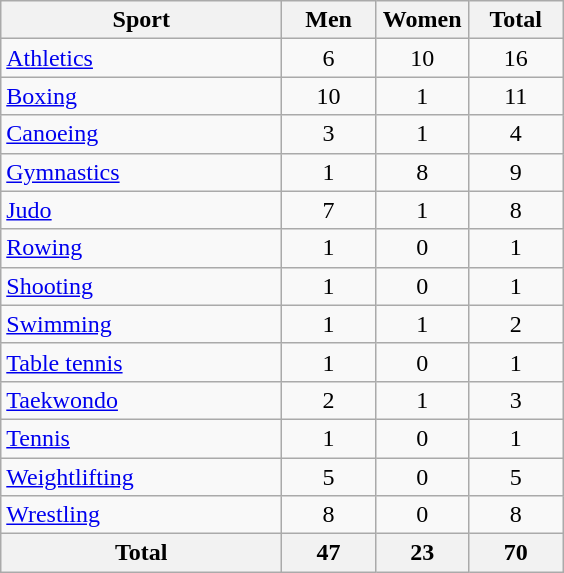<table class="wikitable sortable" style="text-align:center;">
<tr>
<th width=180>Sport</th>
<th width=55>Men</th>
<th width=55>Women</th>
<th width=55>Total</th>
</tr>
<tr>
<td align=left><a href='#'>Athletics</a></td>
<td>6</td>
<td>10</td>
<td>16</td>
</tr>
<tr>
<td align=left><a href='#'>Boxing</a></td>
<td>10</td>
<td>1</td>
<td>11</td>
</tr>
<tr>
<td align=left><a href='#'>Canoeing</a></td>
<td>3</td>
<td>1</td>
<td>4</td>
</tr>
<tr>
<td align=left><a href='#'>Gymnastics</a></td>
<td>1</td>
<td>8</td>
<td>9</td>
</tr>
<tr>
<td align=left><a href='#'>Judo</a></td>
<td>7</td>
<td>1</td>
<td>8</td>
</tr>
<tr>
<td align=left><a href='#'>Rowing</a></td>
<td>1</td>
<td>0</td>
<td>1</td>
</tr>
<tr>
<td align=left><a href='#'>Shooting</a></td>
<td>1</td>
<td>0</td>
<td>1</td>
</tr>
<tr>
<td align=left><a href='#'>Swimming</a></td>
<td>1</td>
<td>1</td>
<td>2</td>
</tr>
<tr>
<td align=left><a href='#'>Table tennis</a></td>
<td>1</td>
<td>0</td>
<td>1</td>
</tr>
<tr>
<td align=left><a href='#'>Taekwondo</a></td>
<td>2</td>
<td>1</td>
<td>3</td>
</tr>
<tr>
<td align=left><a href='#'>Tennis</a></td>
<td>1</td>
<td>0</td>
<td>1</td>
</tr>
<tr>
<td align=left><a href='#'>Weightlifting</a></td>
<td>5</td>
<td>0</td>
<td>5</td>
</tr>
<tr>
<td align=left><a href='#'>Wrestling</a></td>
<td>8</td>
<td>0</td>
<td>8</td>
</tr>
<tr>
<th>Total</th>
<th>47</th>
<th>23</th>
<th>70</th>
</tr>
</table>
